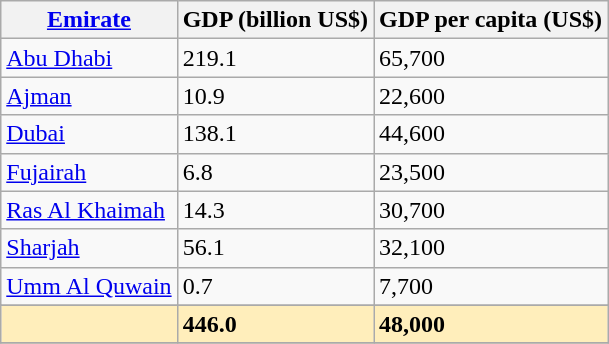<table class="sortable wikitable">
<tr>
<th><a href='#'>Emirate</a></th>
<th>GDP (billion US$)</th>
<th>GDP per capita (US$)</th>
</tr>
<tr>
<td><a href='#'>Abu Dhabi</a></td>
<td>219.1</td>
<td>65,700</td>
</tr>
<tr>
<td><a href='#'>Ajman</a></td>
<td>10.9</td>
<td>22,600</td>
</tr>
<tr>
<td><a href='#'>Dubai</a></td>
<td>138.1</td>
<td>44,600</td>
</tr>
<tr>
<td><a href='#'>Fujairah</a></td>
<td>6.8</td>
<td>23,500</td>
</tr>
<tr>
<td><a href='#'>Ras Al Khaimah</a></td>
<td>14.3</td>
<td>30,700</td>
</tr>
<tr>
<td><a href='#'>Sharjah</a></td>
<td>56.1</td>
<td>32,100</td>
</tr>
<tr>
<td><a href='#'>Umm Al Quwain</a></td>
<td>0.7</td>
<td>7,700</td>
</tr>
<tr>
</tr>
<tr style="background:#feb;">
<td><strong></strong></td>
<td><strong>446.0</strong></td>
<td><strong>48,000</strong></td>
</tr>
<tr>
</tr>
</table>
